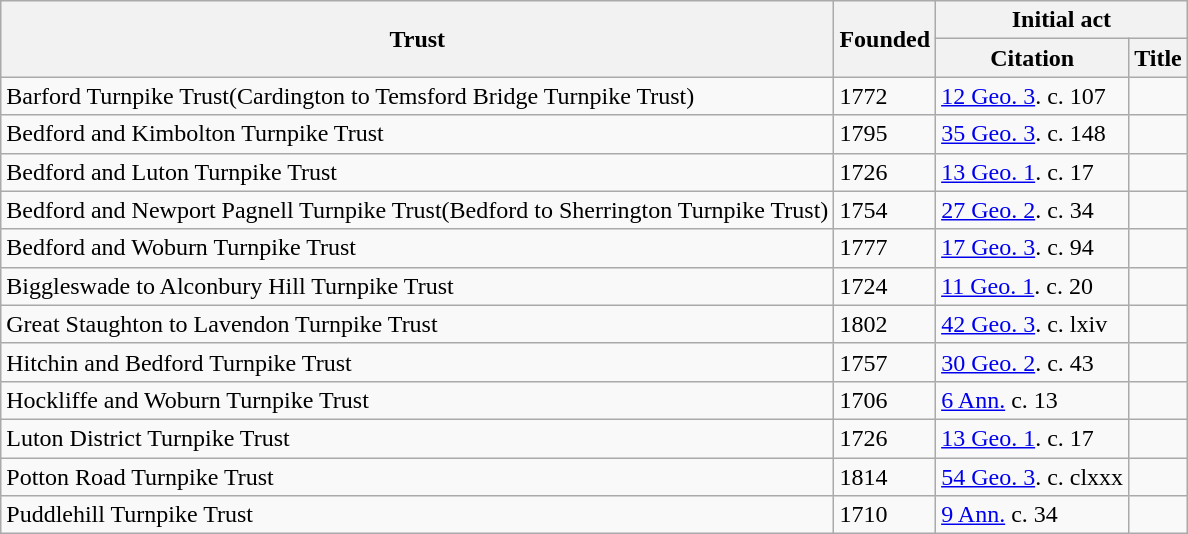<table class="wikitable sortable">
<tr>
<th rowspan=2>Trust</th>
<th rowspan=2>Founded</th>
<th colspan=2>Initial act</th>
</tr>
<tr>
<th>Citation</th>
<th>Title</th>
</tr>
<tr>
<td>Barford Turnpike Trust(Cardington to Temsford Bridge Turnpike Trust)</td>
<td>1772</td>
<td><a href='#'>12 Geo. 3</a>. c. 107</td>
<td></td>
</tr>
<tr>
<td>Bedford and Kimbolton Turnpike Trust</td>
<td>1795</td>
<td><a href='#'>35 Geo. 3</a>. c. 148</td>
<td></td>
</tr>
<tr>
<td>Bedford and Luton Turnpike Trust</td>
<td>1726</td>
<td><a href='#'>13 Geo. 1</a>. c. 17</td>
<td></td>
</tr>
<tr>
<td>Bedford and Newport Pagnell Turnpike Trust(Bedford to Sherrington Turnpike Trust)</td>
<td>1754</td>
<td><a href='#'>27 Geo. 2</a>. c. 34</td>
<td></td>
</tr>
<tr>
<td>Bedford and Woburn Turnpike Trust</td>
<td>1777</td>
<td><a href='#'>17 Geo. 3</a>. c. 94</td>
<td></td>
</tr>
<tr>
<td>Biggleswade to Alconbury Hill Turnpike Trust</td>
<td>1724</td>
<td><a href='#'>11 Geo. 1</a>. c. 20</td>
<td></td>
</tr>
<tr>
<td>Great Staughton to Lavendon Turnpike Trust</td>
<td>1802</td>
<td><a href='#'>42 Geo. 3</a>. c. lxiv</td>
<td></td>
</tr>
<tr>
<td>Hitchin and Bedford Turnpike Trust</td>
<td>1757</td>
<td><a href='#'>30 Geo. 2</a>. c. 43</td>
<td></td>
</tr>
<tr>
<td>Hockliffe and Woburn Turnpike Trust</td>
<td>1706</td>
<td><a href='#'>6 Ann.</a> c. 13</td>
<td></td>
</tr>
<tr>
<td>Luton District Turnpike Trust</td>
<td>1726</td>
<td><a href='#'>13 Geo. 1</a>. c. 17</td>
<td></td>
</tr>
<tr>
<td>Potton Road Turnpike Trust</td>
<td>1814</td>
<td><a href='#'>54 Geo. 3</a>. c. clxxx</td>
<td></td>
</tr>
<tr>
<td>Puddlehill Turnpike Trust</td>
<td>1710</td>
<td><a href='#'>9 Ann.</a> c. 34</td>
<td></td>
</tr>
</table>
